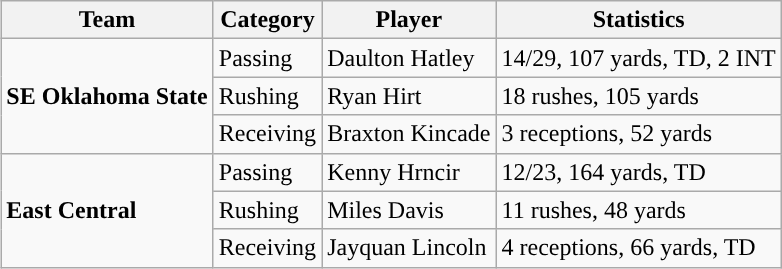<table class="wikitable" style="float: right;">
<tr>
<th>Team</th>
<th>Category</th>
<th>Player</th>
<th>Statistics</th>
</tr>
<tr>
<td rowspan=3><strong>SE Oklahoma State</strong></td>
<td>Passing</td>
<td>Daulton Hatley</td>
<td>14/29, 107 yards, TD, 2 INT</td>
</tr>
<tr>
<td>Rushing</td>
<td>Ryan Hirt</td>
<td>18 rushes, 105 yards</td>
</tr>
<tr>
<td>Receiving</td>
<td>Braxton Kincade</td>
<td>3 receptions, 52 yards</td>
</tr>
<tr>
<td rowspan=3><strong>East Central</strong></td>
<td>Passing</td>
<td>Kenny Hrncir</td>
<td>12/23, 164 yards, TD</td>
</tr>
<tr>
<td>Rushing</td>
<td>Miles Davis</td>
<td>11 rushes, 48 yards</td>
</tr>
<tr>
<td>Receiving</td>
<td>Jayquan Lincoln</td>
<td>4 receptions, 66 yards, TD</td>
</tr>
</table>
